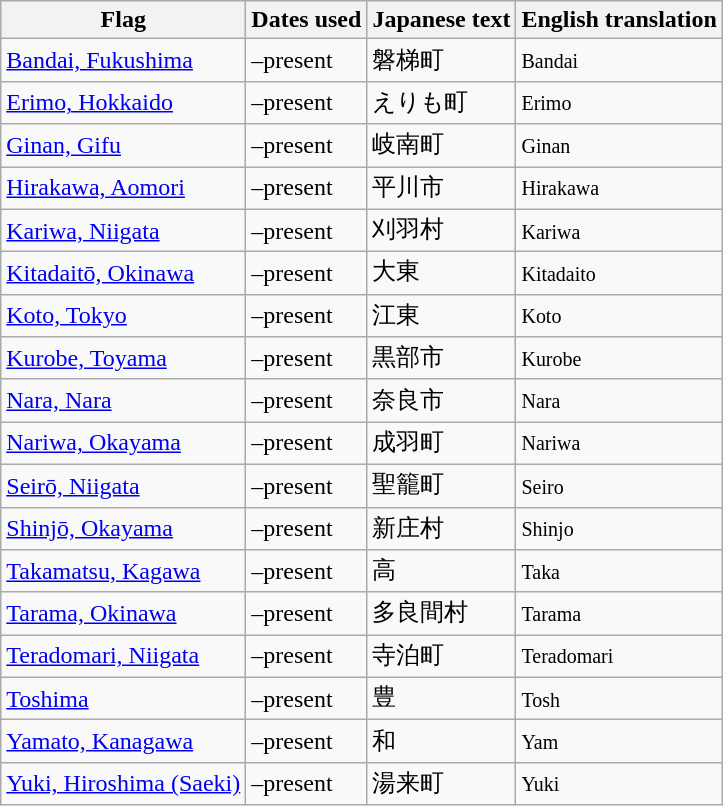<table class="wikitable sortable noresize">
<tr>
<th>Flag</th>
<th>Dates used</th>
<th>Japanese text</th>
<th>English translation</th>
</tr>
<tr>
<td> <a href='#'>Bandai, Fukushima</a></td>
<td>–present</td>
<td>磐梯町</td>
<td><small>Bandai</small></td>
</tr>
<tr>
<td> <a href='#'>Erimo, Hokkaido</a></td>
<td>–present</td>
<td>えりも町</td>
<td><small>Erimo</small></td>
</tr>
<tr>
<td> <a href='#'>Ginan, Gifu</a></td>
<td>–present</td>
<td>岐南町</td>
<td><small>Ginan</small></td>
</tr>
<tr>
<td> <a href='#'>Hirakawa, Aomori</a></td>
<td>–present</td>
<td>平川市</td>
<td><small>Hirakawa</small></td>
</tr>
<tr>
<td> <a href='#'>Kariwa, Niigata</a></td>
<td>–present</td>
<td>刈羽村</td>
<td><small>Kariwa</small></td>
</tr>
<tr>
<td> <a href='#'>Kitadaitō, Okinawa</a></td>
<td>–present</td>
<td>大東</td>
<td><small>Kitadaito</small></td>
</tr>
<tr>
<td> <a href='#'>Koto, Tokyo</a></td>
<td>–present</td>
<td>江東</td>
<td><small>Koto</small></td>
</tr>
<tr>
<td> <a href='#'>Kurobe, Toyama</a></td>
<td>–present</td>
<td>黒部市</td>
<td><small>Kurobe</small></td>
</tr>
<tr>
<td> <a href='#'>Nara, Nara</a></td>
<td>–present</td>
<td>奈良市</td>
<td><small>Nara</small></td>
</tr>
<tr>
<td> <a href='#'>Nariwa, Okayama</a></td>
<td>–present</td>
<td>成羽町</td>
<td><small>Nariwa</small></td>
</tr>
<tr>
<td> <a href='#'>Seirō, Niigata</a></td>
<td>–present</td>
<td>聖籠町</td>
<td><small>Seiro</small></td>
</tr>
<tr>
<td> <a href='#'>Shinjō, Okayama</a></td>
<td>–present</td>
<td>新庄村</td>
<td><small>Shinjo</small></td>
</tr>
<tr>
<td> <a href='#'>Takamatsu, Kagawa</a></td>
<td>–present</td>
<td>高</td>
<td><small>Taka</small></td>
</tr>
<tr>
<td> <a href='#'>Tarama, Okinawa</a></td>
<td>–present</td>
<td>多良間村</td>
<td><small>Tarama</small></td>
</tr>
<tr>
<td> <a href='#'>Teradomari, Niigata</a></td>
<td>–present</td>
<td>寺泊町</td>
<td><small>Teradomari</small></td>
</tr>
<tr>
<td> <a href='#'>Toshima</a></td>
<td>–present</td>
<td>豊</td>
<td><small>Tosh</small></td>
</tr>
<tr>
<td> <a href='#'>Yamato, Kanagawa</a></td>
<td>–present</td>
<td>和</td>
<td><small>Yam</small></td>
</tr>
<tr>
<td> <a href='#'>Yuki, Hiroshima (Saeki)</a></td>
<td>–present</td>
<td>湯来町</td>
<td><small>Yuki</small></td>
</tr>
</table>
